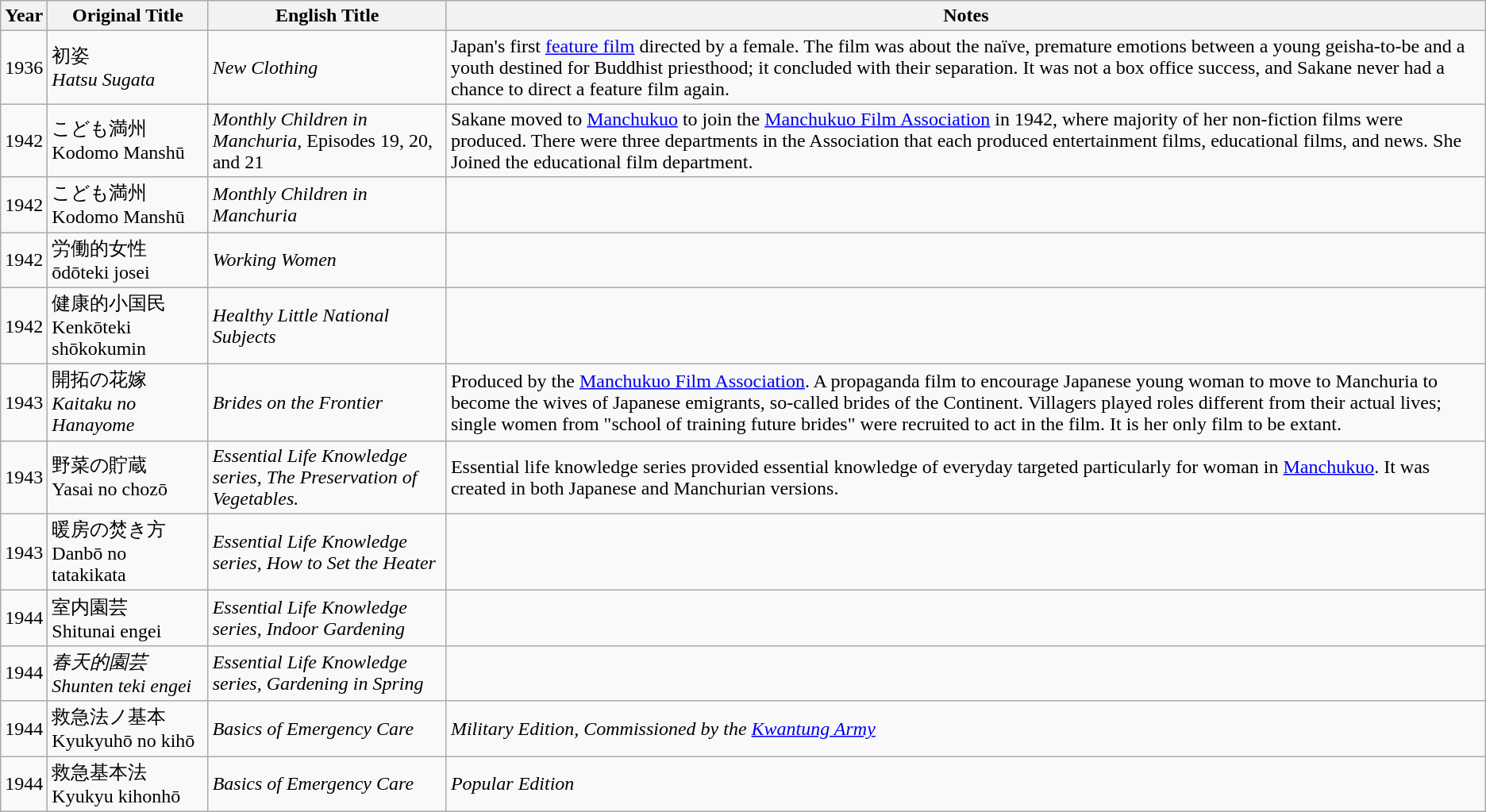<table class="wikitable sortable">
<tr>
<th>Year</th>
<th>Original Title</th>
<th>English Title</th>
<th>Notes</th>
</tr>
<tr>
<td>1936</td>
<td>初姿<br><em>Hatsu Sugata</em></td>
<td><em>New Clothing</em></td>
<td>Japan's first <a href='#'>feature film</a> directed by a female. The film was about the naïve, premature emotions between a young geisha-to-be and a youth destined for Buddhist priesthood; it concluded with their separation. It was not a box office success, and Sakane never had a chance to direct a feature film again.</td>
</tr>
<tr>
<td>1942</td>
<td>こども満州<br>Kodomo Manshū</td>
<td><em>Monthly Children in Manchuria,</em> Episodes 19, 20, and 21</td>
<td>Sakane moved to <a href='#'>Manchukuo</a> to join the <a href='#'>Manchukuo Film Association</a> in 1942, where majority of her non-fiction films were produced. There were three departments in the Association that each produced entertainment films, educational films, and news. She Joined the educational film department.</td>
</tr>
<tr>
<td>1942</td>
<td>こども満州<br>Kodomo Manshū</td>
<td><em>Monthly Children in Manchuria</em></td>
<td></td>
</tr>
<tr>
<td>1942</td>
<td>労働的女性<br>ōdōteki josei</td>
<td><em>Working Women</em></td>
<td></td>
</tr>
<tr>
<td>1942</td>
<td>健康的小国民<br>Kenkōteki shōkokumin</td>
<td><em>Healthy Little National Subjects</em></td>
<td></td>
</tr>
<tr>
<td>1943</td>
<td>開拓の花嫁<br><em>Kaitaku no Hanayome</em></td>
<td><em>Brides on the Frontier</em></td>
<td>Produced by the <a href='#'>Manchukuo Film Association</a>. A propaganda film to encourage Japanese young woman to move to Manchuria to become the wives of Japanese emigrants, so-called brides of the Continent. Villagers played roles different from their actual lives; single women from "school of training future brides" were recruited to act in the film. It is her only film to be extant.</td>
</tr>
<tr>
<td>1943</td>
<td>野菜の貯蔵<br>Yasai no chozō</td>
<td><em>Essential Life Knowledge series, The Preservation of Vegetables.</em></td>
<td>Essential life knowledge series provided essential knowledge of everyday targeted particularly for woman in <a href='#'>Manchukuo</a>. It was created in both Japanese and Manchurian versions.</td>
</tr>
<tr>
<td>1943</td>
<td>暖房の焚き方Danbō no tatakikata</td>
<td><em>Essential Life Knowledge series, How to Set the Heater</em></td>
<td></td>
</tr>
<tr>
<td>1944</td>
<td>室内園芸<br>Shitunai engei</td>
<td><em>Essential Life Knowledge series, Indoor Gardening</em></td>
<td></td>
</tr>
<tr>
<td>1944</td>
<td><em>春天的園芸</em><br><em>Shunten teki engei</em></td>
<td><em>Essential Life Knowledge series, Gardening in Spring</em></td>
<td></td>
</tr>
<tr>
<td>1944</td>
<td>救急法ノ基本<br>Kyukyuhō no kihō</td>
<td><em>Basics of Emergency Care</em></td>
<td><em>Military Edition, Commissioned by the <a href='#'>Kwantung Army</a></em></td>
</tr>
<tr>
<td>1944</td>
<td>救急基本法Kyukyu kihonhō</td>
<td><em>Basics of Emergency Care</em></td>
<td><em>Popular Edition</em></td>
</tr>
</table>
